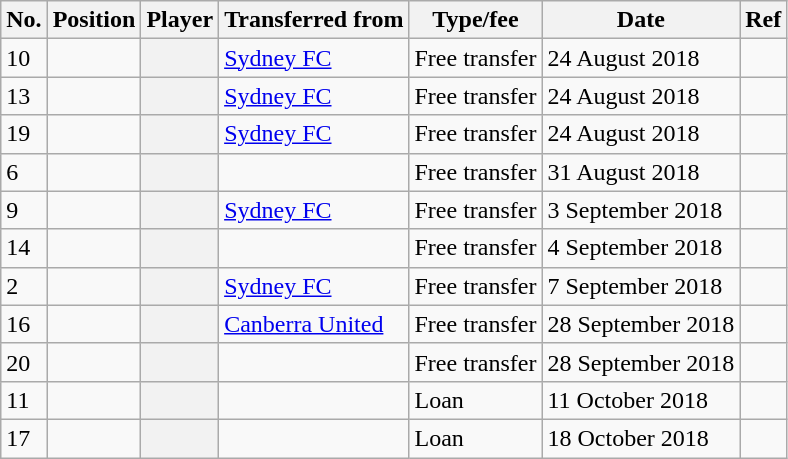<table class="wikitable plainrowheaders sortable" style="text-align:center; text-align:left">
<tr>
<th scope="col">No.</th>
<th scope="col">Position</th>
<th scope="col">Player</th>
<th scope="col">Transferred from</th>
<th scope="col">Type/fee</th>
<th scope="col">Date</th>
<th scope="col" class="unsortable">Ref</th>
</tr>
<tr>
<td>10</td>
<td></td>
<th scope="row"></th>
<td><a href='#'>Sydney FC</a></td>
<td>Free transfer</td>
<td>24 August 2018</td>
<td></td>
</tr>
<tr>
<td>13</td>
<td></td>
<th scope="row"></th>
<td><a href='#'>Sydney FC</a></td>
<td>Free transfer</td>
<td>24 August 2018</td>
<td></td>
</tr>
<tr>
<td>19</td>
<td></td>
<th scope="row"></th>
<td><a href='#'>Sydney FC</a></td>
<td>Free transfer</td>
<td>24 August 2018</td>
<td></td>
</tr>
<tr>
<td>6</td>
<td></td>
<th scope="row"></th>
<td></td>
<td>Free transfer</td>
<td>31 August 2018</td>
<td></td>
</tr>
<tr>
<td>9</td>
<td></td>
<th scope="row"></th>
<td><a href='#'>Sydney FC</a></td>
<td>Free transfer</td>
<td>3 September 2018</td>
<td></td>
</tr>
<tr>
<td>14</td>
<td></td>
<th scope="row"></th>
<td></td>
<td>Free transfer</td>
<td>4 September 2018</td>
<td></td>
</tr>
<tr>
<td>2</td>
<td></td>
<th scope="row"></th>
<td><a href='#'>Sydney FC</a></td>
<td>Free transfer</td>
<td>7 September 2018</td>
<td></td>
</tr>
<tr>
<td>16</td>
<td></td>
<th scope="row"></th>
<td><a href='#'>Canberra United</a></td>
<td>Free transfer</td>
<td>28 September 2018</td>
<td></td>
</tr>
<tr>
<td>20</td>
<td></td>
<th scope="row"></th>
<td></td>
<td>Free transfer</td>
<td>28 September 2018</td>
<td></td>
</tr>
<tr>
<td>11</td>
<td></td>
<th scope="row"></th>
<td></td>
<td>Loan</td>
<td>11 October 2018</td>
<td></td>
</tr>
<tr>
<td>17</td>
<td></td>
<th scope="row"></th>
<td></td>
<td>Loan</td>
<td>18 October 2018</td>
<td></td>
</tr>
</table>
